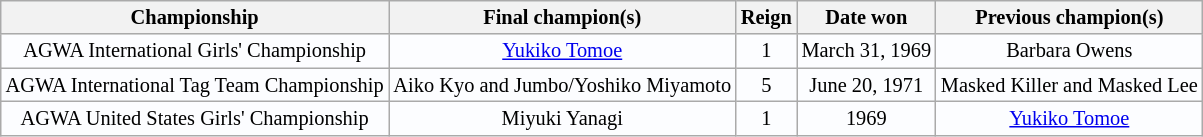<table class="wikitable" style="text-align:center; background:#fcfdff; font-size:85%;">
<tr>
<th>Championship</th>
<th>Final champion(s)</th>
<th>Reign</th>
<th>Date won</th>
<th>Previous champion(s)</th>
</tr>
<tr>
<td>AGWA International Girls' Championship</td>
<td><a href='#'>Yukiko Tomoe</a></td>
<td>1</td>
<td>March 31, 1969</td>
<td>Barbara Owens</td>
</tr>
<tr>
<td>AGWA International Tag Team Championship</td>
<td>Aiko Kyo and Jumbo/Yoshiko Miyamoto</td>
<td>5<br></td>
<td>June 20, 1971</td>
<td>Masked Killer and Masked Lee</td>
</tr>
<tr>
<td>AGWA United States Girls' Championship</td>
<td>Miyuki Yanagi</td>
<td>1</td>
<td>1969</td>
<td><a href='#'>Yukiko Tomoe</a></td>
</tr>
</table>
